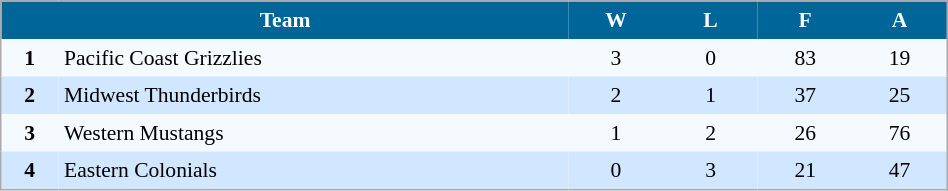<table align=center cellpadding="4" cellspacing="0" style="background: #f9f9f9; border: 1px #aaa solid; border-collapse: collapse; font-size: 90%;" width=50%>
<tr align=center bgcolor=#006699 style="color:white;">
<th width=30% colspan=2>Team</th>
<th width=5%>W</th>
<th width=5%>L</th>
<th width=5%>F</th>
<th width=5%>A</th>
</tr>
<tr align=center bgcolor=#F5FAFF>
<td><strong>1</strong></td>
<td align=left>Pacific Coast Grizzlies</td>
<td>3</td>
<td>0</td>
<td>83</td>
<td>19</td>
</tr>
<tr align=center bgcolor=#D0E7FF>
<td><strong>2</strong></td>
<td align=left>Midwest Thunderbirds</td>
<td>2</td>
<td>1</td>
<td>37</td>
<td>25</td>
</tr>
<tr align=center bgcolor=#F5FAFF>
<td><strong>3</strong></td>
<td align=left>Western Mustangs</td>
<td>1</td>
<td>2</td>
<td>26</td>
<td>76</td>
</tr>
<tr align=center bgcolor=#D0E7FF>
<td><strong>4</strong></td>
<td align=left>Eastern Colonials</td>
<td>0</td>
<td>3</td>
<td>21</td>
<td>47</td>
</tr>
<tr align=center bgcolor=#F5FAFF>
</tr>
</table>
